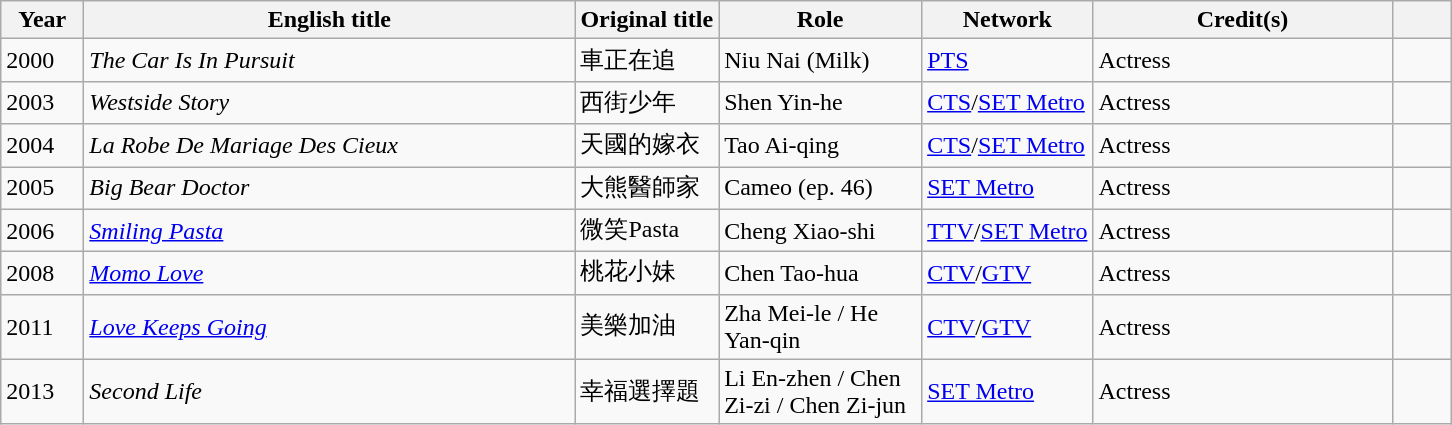<table class="wikitable sortable plainrowheaders">
<tr>
<th scope="col" style="width:3em">Year</th>
<th scope="col" style="width:20em">English title</th>
<th>Original title</th>
<th scope="col" style="width:8em">Role</th>
<th>Network</th>
<th scope="col" style="width:12em">Credit(s)</th>
<th scope="col" style="width:2em" class="unsortable"></th>
</tr>
<tr>
<td>2000</td>
<td scope="row"><em>The Car Is In Pursuit</em></td>
<td>車正在追</td>
<td>Niu Nai (Milk)</td>
<td><a href='#'>PTS</a></td>
<td>Actress</td>
<td style="text-align: center;"></td>
</tr>
<tr>
<td>2003</td>
<td scope="row"><em>Westside Story</em></td>
<td>西街少年</td>
<td>Shen Yin-he</td>
<td><a href='#'>CTS</a>/<a href='#'>SET Metro</a></td>
<td>Actress</td>
<td style="text-align: center;"></td>
</tr>
<tr>
<td>2004</td>
<td><em>La Robe De Mariage Des Cieux</em></td>
<td>天國的嫁衣</td>
<td>Tao Ai-qing</td>
<td><a href='#'>CTS</a>/<a href='#'>SET Metro</a></td>
<td>Actress</td>
<td style="text-align: center;"></td>
</tr>
<tr>
<td>2005</td>
<td><em>Big Bear Doctor</em></td>
<td>大熊醫師家</td>
<td>Cameo (ep. 46)</td>
<td><a href='#'>SET Metro</a></td>
<td>Actress</td>
<td></td>
</tr>
<tr>
<td>2006</td>
<td><em><a href='#'>Smiling Pasta</a></em></td>
<td>微笑Pasta</td>
<td>Cheng Xiao-shi</td>
<td><a href='#'>TTV</a>/<a href='#'>SET Metro</a></td>
<td>Actress</td>
<td style="text-align: center;"></td>
</tr>
<tr>
<td>2008</td>
<td><em><a href='#'>Momo Love</a></em></td>
<td>桃花小妹</td>
<td>Chen Tao-hua</td>
<td><a href='#'>CTV</a>/<a href='#'>GTV</a></td>
<td>Actress</td>
<td style="text-align: center;"></td>
</tr>
<tr>
<td>2011</td>
<td><em><a href='#'>Love Keeps Going</a></em></td>
<td>美樂加油</td>
<td>Zha Mei-le / He Yan-qin</td>
<td><a href='#'>CTV</a>/<a href='#'>GTV</a></td>
<td>Actress</td>
<td style="text-align: center;"></td>
</tr>
<tr>
<td>2013</td>
<td><em>Second Life</em></td>
<td>幸福選擇題</td>
<td>Li En-zhen / Chen Zi-zi / Chen Zi-jun</td>
<td><a href='#'>SET Metro</a></td>
<td>Actress</td>
<td style="text-align: center;"></td>
</tr>
</table>
